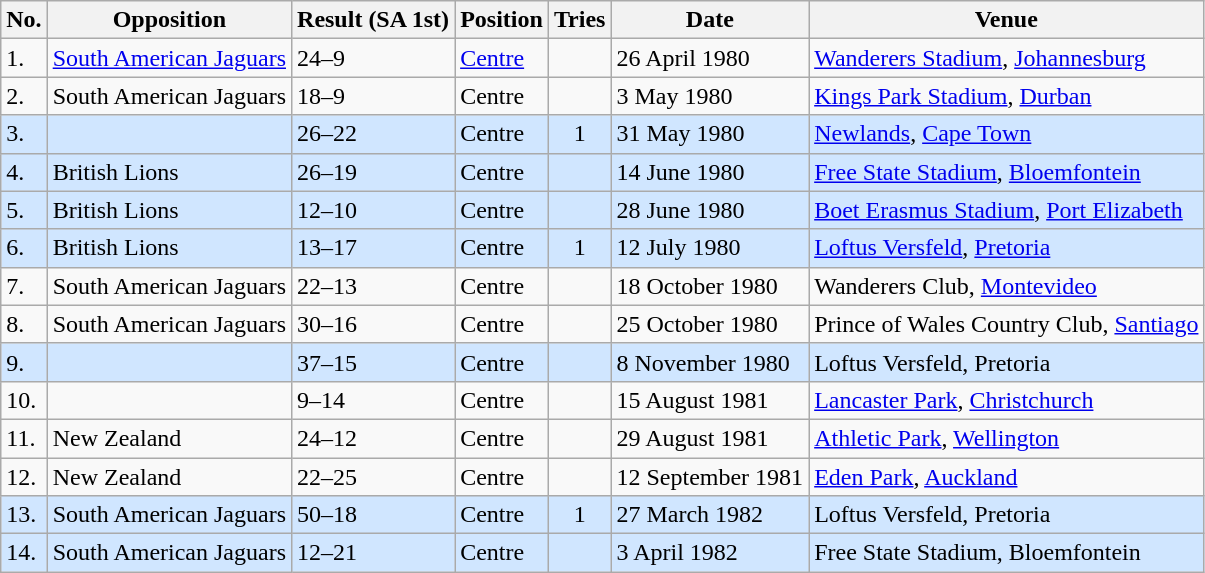<table class="wikitable sortable">
<tr>
<th>No.</th>
<th>Opposition</th>
<th>Result (SA 1st)</th>
<th>Position</th>
<th>Tries</th>
<th>Date</th>
<th>Venue</th>
</tr>
<tr>
<td>1.</td>
<td> <a href='#'>South American Jaguars</a></td>
<td>24–9</td>
<td><a href='#'>Centre</a></td>
<td></td>
<td>26 April 1980</td>
<td><a href='#'>Wanderers Stadium</a>, <a href='#'>Johannesburg</a></td>
</tr>
<tr>
<td>2.</td>
<td> South American Jaguars</td>
<td>18–9</td>
<td>Centre</td>
<td></td>
<td>3 May 1980</td>
<td><a href='#'>Kings Park Stadium</a>, <a href='#'>Durban</a></td>
</tr>
<tr style="background: #D0E6FF;">
<td>3.</td>
<td></td>
<td>26–22</td>
<td>Centre</td>
<td align="center">1</td>
<td>31 May 1980</td>
<td><a href='#'>Newlands</a>, <a href='#'>Cape Town</a></td>
</tr>
<tr style="background: #D0E6FF;">
<td>4.</td>
<td> British Lions</td>
<td>26–19</td>
<td>Centre</td>
<td></td>
<td>14 June 1980</td>
<td><a href='#'>Free State Stadium</a>, <a href='#'>Bloemfontein</a></td>
</tr>
<tr style="background: #D0E6FF;">
<td>5.</td>
<td> British Lions</td>
<td>12–10</td>
<td>Centre</td>
<td></td>
<td>28 June 1980</td>
<td><a href='#'>Boet Erasmus Stadium</a>, <a href='#'>Port Elizabeth</a></td>
</tr>
<tr style="background: #D0E6FF;">
<td>6.</td>
<td> British Lions</td>
<td>13–17</td>
<td>Centre</td>
<td align="center">1</td>
<td>12 July 1980</td>
<td><a href='#'>Loftus Versfeld</a>, <a href='#'>Pretoria</a></td>
</tr>
<tr>
<td>7.</td>
<td> South American Jaguars</td>
<td>22–13</td>
<td>Centre</td>
<td></td>
<td>18 October 1980</td>
<td>Wanderers Club, <a href='#'>Montevideo</a></td>
</tr>
<tr>
<td>8.</td>
<td> South American Jaguars</td>
<td>30–16</td>
<td>Centre</td>
<td></td>
<td>25 October 1980</td>
<td>Prince of Wales Country Club, <a href='#'>Santiago</a></td>
</tr>
<tr style="background: #D0E6FF;">
<td>9.</td>
<td></td>
<td>37–15</td>
<td>Centre</td>
<td></td>
<td>8 November 1980</td>
<td>Loftus Versfeld, Pretoria</td>
</tr>
<tr>
<td>10.</td>
<td></td>
<td>9–14</td>
<td>Centre</td>
<td></td>
<td>15 August 1981</td>
<td><a href='#'>Lancaster Park</a>, <a href='#'>Christchurch</a></td>
</tr>
<tr>
<td>11.</td>
<td> New Zealand</td>
<td>24–12</td>
<td>Centre</td>
<td></td>
<td>29 August 1981</td>
<td><a href='#'>Athletic Park</a>, <a href='#'>Wellington</a></td>
</tr>
<tr>
<td>12.</td>
<td> New Zealand</td>
<td>22–25</td>
<td>Centre</td>
<td></td>
<td>12 September 1981</td>
<td><a href='#'>Eden Park</a>, <a href='#'>Auckland</a></td>
</tr>
<tr style="background: #D0E6FF;">
<td>13.</td>
<td> South American Jaguars</td>
<td>50–18</td>
<td>Centre</td>
<td align="center">1</td>
<td>27 March 1982</td>
<td>Loftus Versfeld, Pretoria</td>
</tr>
<tr style="background: #D0E6FF;">
<td>14.</td>
<td> South American Jaguars</td>
<td>12–21</td>
<td>Centre</td>
<td></td>
<td>3 April 1982</td>
<td>Free State Stadium, Bloemfontein</td>
</tr>
</table>
